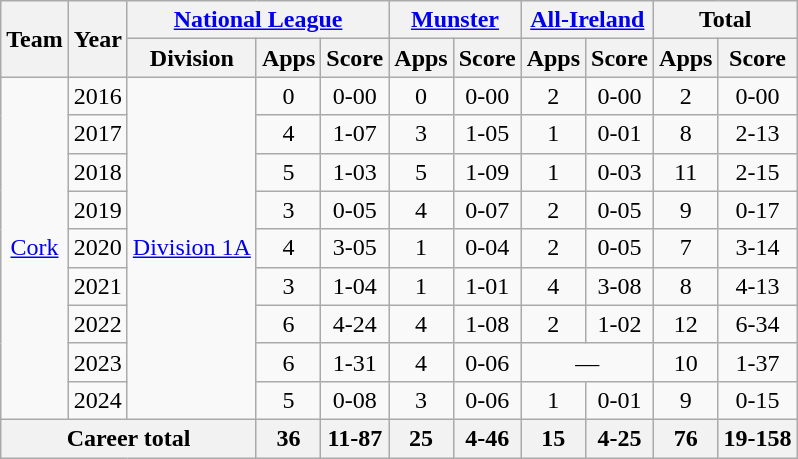<table class="wikitable" style="text-align:center">
<tr>
<th rowspan="2">Team</th>
<th rowspan="2">Year</th>
<th colspan="3"><a href='#'>National League</a></th>
<th colspan="2"><a href='#'>Munster</a></th>
<th colspan="2"><a href='#'>All-Ireland</a></th>
<th colspan="2">Total</th>
</tr>
<tr>
<th>Division</th>
<th>Apps</th>
<th>Score</th>
<th>Apps</th>
<th>Score</th>
<th>Apps</th>
<th>Score</th>
<th>Apps</th>
<th>Score</th>
</tr>
<tr>
<td rowspan="9"><a href='#'>Cork</a></td>
<td>2016</td>
<td rowspan="9"><a href='#'>Division 1A</a></td>
<td>0</td>
<td>0-00</td>
<td>0</td>
<td>0-00</td>
<td>2</td>
<td>0-00</td>
<td>2</td>
<td>0-00</td>
</tr>
<tr>
<td>2017</td>
<td>4</td>
<td>1-07</td>
<td>3</td>
<td>1-05</td>
<td>1</td>
<td>0-01</td>
<td>8</td>
<td>2-13</td>
</tr>
<tr>
<td>2018</td>
<td>5</td>
<td>1-03</td>
<td>5</td>
<td>1-09</td>
<td>1</td>
<td>0-03</td>
<td>11</td>
<td>2-15</td>
</tr>
<tr>
<td>2019</td>
<td>3</td>
<td>0-05</td>
<td>4</td>
<td>0-07</td>
<td>2</td>
<td>0-05</td>
<td>9</td>
<td>0-17</td>
</tr>
<tr>
<td>2020</td>
<td>4</td>
<td>3-05</td>
<td>1</td>
<td>0-04</td>
<td>2</td>
<td>0-05</td>
<td>7</td>
<td>3-14</td>
</tr>
<tr>
<td>2021</td>
<td>3</td>
<td>1-04</td>
<td>1</td>
<td>1-01</td>
<td>4</td>
<td>3-08</td>
<td>8</td>
<td>4-13</td>
</tr>
<tr>
<td>2022</td>
<td>6</td>
<td>4-24</td>
<td>4</td>
<td>1-08</td>
<td>2</td>
<td>1-02</td>
<td>12</td>
<td>6-34</td>
</tr>
<tr>
<td>2023</td>
<td>6</td>
<td>1-31</td>
<td>4</td>
<td>0-06</td>
<td colspan="2">—</td>
<td>10</td>
<td>1-37</td>
</tr>
<tr>
<td>2024</td>
<td>5</td>
<td>0-08</td>
<td>3</td>
<td>0-06</td>
<td>1</td>
<td>0-01</td>
<td>9</td>
<td>0-15</td>
</tr>
<tr>
<th colspan="3">Career total</th>
<th>36</th>
<th>11-87</th>
<th>25</th>
<th>4-46</th>
<th>15</th>
<th>4-25</th>
<th>76</th>
<th>19-158</th>
</tr>
</table>
